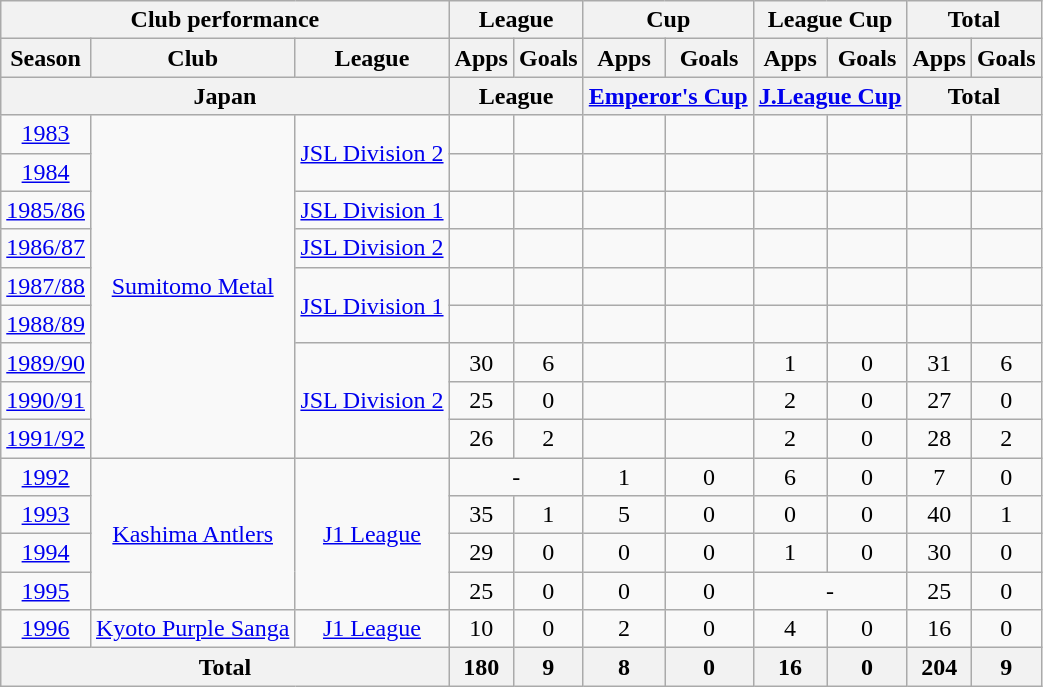<table class="wikitable" style="text-align:center;">
<tr>
<th colspan=3>Club performance</th>
<th colspan=2>League</th>
<th colspan=2>Cup</th>
<th colspan=2>League Cup</th>
<th colspan=2>Total</th>
</tr>
<tr>
<th>Season</th>
<th>Club</th>
<th>League</th>
<th>Apps</th>
<th>Goals</th>
<th>Apps</th>
<th>Goals</th>
<th>Apps</th>
<th>Goals</th>
<th>Apps</th>
<th>Goals</th>
</tr>
<tr>
<th colspan=3>Japan</th>
<th colspan=2>League</th>
<th colspan=2><a href='#'>Emperor's Cup</a></th>
<th colspan=2><a href='#'>J.League Cup</a></th>
<th colspan=2>Total</th>
</tr>
<tr>
<td><a href='#'>1983</a></td>
<td rowspan="9"><a href='#'>Sumitomo Metal</a></td>
<td rowspan="2"><a href='#'>JSL Division 2</a></td>
<td></td>
<td></td>
<td></td>
<td></td>
<td></td>
<td></td>
<td></td>
<td></td>
</tr>
<tr>
<td><a href='#'>1984</a></td>
<td></td>
<td></td>
<td></td>
<td></td>
<td></td>
<td></td>
<td></td>
<td></td>
</tr>
<tr>
<td><a href='#'>1985/86</a></td>
<td><a href='#'>JSL Division 1</a></td>
<td></td>
<td></td>
<td></td>
<td></td>
<td></td>
<td></td>
<td></td>
<td></td>
</tr>
<tr>
<td><a href='#'>1986/87</a></td>
<td><a href='#'>JSL Division 2</a></td>
<td></td>
<td></td>
<td></td>
<td></td>
<td></td>
<td></td>
<td></td>
<td></td>
</tr>
<tr>
<td><a href='#'>1987/88</a></td>
<td rowspan="2"><a href='#'>JSL Division 1</a></td>
<td></td>
<td></td>
<td></td>
<td></td>
<td></td>
<td></td>
<td></td>
<td></td>
</tr>
<tr>
<td><a href='#'>1988/89</a></td>
<td></td>
<td></td>
<td></td>
<td></td>
<td></td>
<td></td>
<td></td>
<td></td>
</tr>
<tr>
<td><a href='#'>1989/90</a></td>
<td rowspan="3"><a href='#'>JSL Division 2</a></td>
<td>30</td>
<td>6</td>
<td></td>
<td></td>
<td>1</td>
<td>0</td>
<td>31</td>
<td>6</td>
</tr>
<tr>
<td><a href='#'>1990/91</a></td>
<td>25</td>
<td>0</td>
<td></td>
<td></td>
<td>2</td>
<td>0</td>
<td>27</td>
<td>0</td>
</tr>
<tr>
<td><a href='#'>1991/92</a></td>
<td>26</td>
<td>2</td>
<td></td>
<td></td>
<td>2</td>
<td>0</td>
<td>28</td>
<td>2</td>
</tr>
<tr>
<td><a href='#'>1992</a></td>
<td rowspan="4"><a href='#'>Kashima Antlers</a></td>
<td rowspan="4"><a href='#'>J1 League</a></td>
<td colspan="2">-</td>
<td>1</td>
<td>0</td>
<td>6</td>
<td>0</td>
<td>7</td>
<td>0</td>
</tr>
<tr>
<td><a href='#'>1993</a></td>
<td>35</td>
<td>1</td>
<td>5</td>
<td>0</td>
<td>0</td>
<td>0</td>
<td>40</td>
<td>1</td>
</tr>
<tr>
<td><a href='#'>1994</a></td>
<td>29</td>
<td>0</td>
<td>0</td>
<td>0</td>
<td>1</td>
<td>0</td>
<td>30</td>
<td>0</td>
</tr>
<tr>
<td><a href='#'>1995</a></td>
<td>25</td>
<td>0</td>
<td>0</td>
<td>0</td>
<td colspan="2">-</td>
<td>25</td>
<td>0</td>
</tr>
<tr>
<td><a href='#'>1996</a></td>
<td><a href='#'>Kyoto Purple Sanga</a></td>
<td><a href='#'>J1 League</a></td>
<td>10</td>
<td>0</td>
<td>2</td>
<td>0</td>
<td>4</td>
<td>0</td>
<td>16</td>
<td>0</td>
</tr>
<tr>
<th colspan=3>Total</th>
<th>180</th>
<th>9</th>
<th>8</th>
<th>0</th>
<th>16</th>
<th>0</th>
<th>204</th>
<th>9</th>
</tr>
</table>
